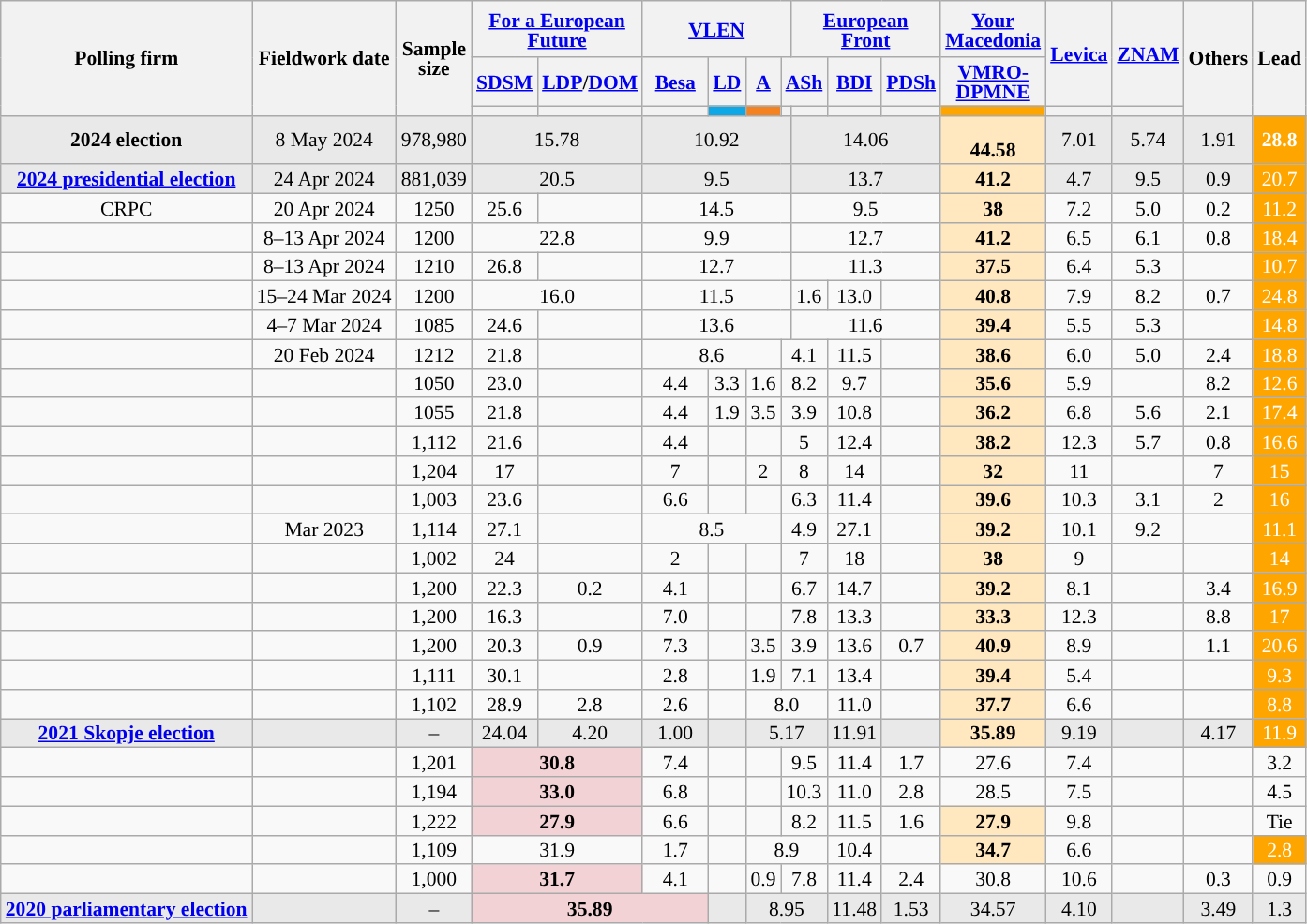<table class="wikitable sortable tpl-blanktablele" style="text-align:center;font-size:90%;line-height:14px;">
<tr style="height:40px;">
<th rowspan=3>Polling firm</th>
<th rowspan=3>Fieldwork date</th>
<th rowspan=3>Sample<br>size</th>
<th colspan=2><a href='#'>For a European<br>Future</a></th>
<th colspan=4><a href='#'>VLEN</a></th>
<th colspan=3><a href='#'>European<br>Front</a></th>
<th class="unsortable" style="width:40px;"><a href='#'>Your Macedonia</a></th>
<th class="unsortable" style="width:40px;" rowspan=2><a href='#'>Levica</a></th>
<th class="unsortable" style="width:40px;" rowspan=2><a href='#'>ZNAM</a></th>
<th class="unsortable" style="width:30px;"  rowspan=3>Others</th>
<th style="width:30px;" rowspan=3>Lead</th>
</tr>
<tr>
<th class="unsortable" style="width:40px;"><a href='#'>SDSM</a></th>
<th><a href='#'>LDP</a>/<a href='#'>DOM</a></th>
<th class="unsortable" style="width:40px;"><a href='#'>Besa</a></th>
<th><a href='#'>LD</a></th>
<th><a href='#'>A</a></th>
<th colspan=2><a href='#'>ASh</a></th>
<th><a href='#'>BDI</a></th>
<th><a href='#'>PDSh</a></th>
<th class="unsortable" style="width:40px;"><a href='#'>VMRO-DPMNE</a></th>
</tr>
<tr>
<th style="background:"></th>
<th style="background:"></th>
<th style="background:"></th>
<th style="background:#0DA8E5;"></th>
<th style="background:#F58220;"></th>
<th style="background:"></th>
<th style="background:"></th>
<th style="background:"></th>
<th style="background:"></th>
<th style="background:#FFA500;"></th>
<th style="background:"></th>
<th style="background:"></th>
</tr>
<tr style="background:#E9E9E9;">
<td><strong>2024 election</strong></td>
<td>8 May 2024</td>
<td>978,980</td>
<td colspan="2">15.78</td>
<td colspan="4">10.92</td>
<td colspan="3">14.06</td>
<td style="background:#FFE8BF"><br><strong>44.58</strong></td>
<td>7.01</td>
<td>5.74</td>
<td>1.91</td>
<td style="background:#FFA500;color:#FFFFFF;"><strong>28.8</strong></td>
</tr>
<tr style="background:#E9E9E9;">
<td><strong><a href='#'>2024 presidential election</a></strong></td>
<td>24 Apr 2024</td>
<td>881,039</td>
<td colspan=2>20.5</td>
<td colspan=4>9.5</td>
<td colspan=3>13.7</td>
<td style="background:#FFE8BF"><strong>41.2</strong></td>
<td>4.7</td>
<td>9.5</td>
<td>0.9 </td>
<td style="background:#FFA500;color:#FFFFFF;">20.7</td>
</tr>
<tr>
<td>CRPC</td>
<td>20 Apr 2024</td>
<td>1250</td>
<td>25.6</td>
<td></td>
<td colspan=4>14.5</td>
<td colspan=3>9.5</td>
<td style="background:#FFE8BF;"><strong>38</strong></td>
<td>7.2</td>
<td>5.0</td>
<td>0.2</td>
<td style="background:#FFA500;color:#FFFFFF;">11.2</td>
</tr>
<tr>
<td></td>
<td>8–13 Apr 2024</td>
<td>1200</td>
<td colspan="2">22.8</td>
<td colspan="4">9.9</td>
<td colspan="3">12.7</td>
<td style="background:#FFE8BF;"><strong>41.2</strong></td>
<td>6.5</td>
<td>6.1</td>
<td>0.8</td>
<td style="background:#FFA500;color:#FFFFFF;">18.4</td>
</tr>
<tr>
<td></td>
<td>8–13 Apr 2024</td>
<td>1210</td>
<td>26.8</td>
<td></td>
<td colspan=4>12.7</td>
<td colspan=3>11.3</td>
<td style="background:#FFE8BF;"><strong>37.5</strong></td>
<td>6.4</td>
<td>5.3</td>
<td></td>
<td style="background:#FFA500;color:#FFFFFF;">10.7</td>
</tr>
<tr>
<td></td>
<td>15–24 Mar 2024</td>
<td>1200</td>
<td colspan=2>16.0</td>
<td colspan=4>11.5</td>
<td>1.6</td>
<td>13.0</td>
<td></td>
<td style="background:#FFE8BF;"><strong>40.8</strong></td>
<td>7.9</td>
<td>8.2</td>
<td>0.7</td>
<td style="background:#FFA500;color:#FFFFFF;">24.8</td>
</tr>
<tr>
<td></td>
<td>4–7 Mar 2024</td>
<td>1085</td>
<td>24.6</td>
<td></td>
<td colspan=4>13.6</td>
<td colspan=3>11.6</td>
<td style="background:#FFE8BF;"><strong>39.4</strong></td>
<td>5.5</td>
<td>5.3</td>
<td></td>
<td style="background:#FFA500;color:#FFFFFF;">14.8</td>
</tr>
<tr>
<td></td>
<td>20 Feb 2024</td>
<td>1212</td>
<td>21.8</td>
<td></td>
<td colspan=3>8.6</td>
<td colspan=2>4.1</td>
<td>11.5</td>
<td></td>
<td style="background:#FFE8BF;"><strong>38.6</strong></td>
<td>6.0</td>
<td>5.0</td>
<td>2.4</td>
<td style="background:#FFA500;color:#FFFFFF;">18.8</td>
</tr>
<tr>
<td></td>
<td></td>
<td>1050</td>
<td>23.0</td>
<td></td>
<td>4.4</td>
<td>3.3</td>
<td>1.6</td>
<td colspan=2>8.2</td>
<td>9.7</td>
<td></td>
<td style="background:#FFE8BF;"><strong>35.6</strong></td>
<td>5.9</td>
<td></td>
<td>8.2</td>
<td style="background:#FFA500;color:#FFFFFF;">12.6</td>
</tr>
<tr>
<td></td>
<td></td>
<td>1055</td>
<td>21.8</td>
<td></td>
<td>4.4</td>
<td>1.9</td>
<td>3.5</td>
<td colspan=2>3.9</td>
<td>10.8</td>
<td></td>
<td style="background:#FFE8BF;"><strong>36.2</strong></td>
<td>6.8</td>
<td>5.6</td>
<td>2.1</td>
<td style="background:#FFA500;color:#FFFFFF;">17.4</td>
</tr>
<tr>
<td></td>
<td></td>
<td>1,112</td>
<td>21.6</td>
<td></td>
<td>4.4</td>
<td></td>
<td></td>
<td colspan=2>5</td>
<td>12.4</td>
<td></td>
<td style="background:#FFE8BF;"><strong>38.2</strong></td>
<td>12.3</td>
<td>5.7</td>
<td>0.8</td>
<td style="background:#FFA500;color:#FFFFFF;">16.6</td>
</tr>
<tr>
<td></td>
<td></td>
<td>1,204</td>
<td>17</td>
<td></td>
<td>7</td>
<td></td>
<td>2</td>
<td colspan=2>8</td>
<td>14</td>
<td></td>
<td style="background:#FFE8BF;"><strong>32</strong></td>
<td>11</td>
<td></td>
<td>7</td>
<td style="background:#FFA500;color:#FFFFFF;">15</td>
</tr>
<tr>
<td></td>
<td></td>
<td>1,003</td>
<td>23.6</td>
<td></td>
<td>6.6</td>
<td></td>
<td></td>
<td colspan=2>6.3</td>
<td>11.4</td>
<td></td>
<td style="background:#FFE8BF;"><strong>39.6</strong></td>
<td>10.3</td>
<td>3.1</td>
<td>2</td>
<td style="background:#FFA500;color:#FFFFFF;">16</td>
</tr>
<tr>
<td></td>
<td>Mar 2023</td>
<td>1,114</td>
<td>27.1</td>
<td></td>
<td colspan=3>8.5</td>
<td colspan=2>4.9</td>
<td>27.1</td>
<td></td>
<td style="background:#FFE8BF;"><strong>39.2</strong></td>
<td>10.1</td>
<td>9.2</td>
<td></td>
<td style="background:#FFA500;color:#FFFFFF;">11.1</td>
</tr>
<tr>
<td></td>
<td></td>
<td>1,002</td>
<td>24</td>
<td></td>
<td>2</td>
<td></td>
<td></td>
<td colspan=2>7</td>
<td>18</td>
<td></td>
<td style="background:#FFE8BF;"><strong>38</strong></td>
<td>9</td>
<td></td>
<td></td>
<td style="background:#FFA500;color:#FFFFFF;">14</td>
</tr>
<tr>
<td></td>
<td></td>
<td>1,200</td>
<td>22.3</td>
<td>0.2</td>
<td>4.1</td>
<td></td>
<td></td>
<td colspan=2>6.7</td>
<td>14.7</td>
<td></td>
<td style="background:#FFE8BF;"><strong>39.2</strong></td>
<td>8.1</td>
<td></td>
<td>3.4</td>
<td style="background:#FFA500;color:#FFFFFF;">16.9</td>
</tr>
<tr>
<td></td>
<td></td>
<td>1,200</td>
<td>16.3</td>
<td></td>
<td>7.0</td>
<td></td>
<td></td>
<td colspan=2>7.8</td>
<td>13.3</td>
<td></td>
<td style="background:#FFE8BF;"><strong>33.3</strong></td>
<td>12.3</td>
<td></td>
<td>8.8</td>
<td style="background:#FFA500;color:#FFFFFF;">17</td>
</tr>
<tr>
<td></td>
<td></td>
<td>1,200</td>
<td>20.3</td>
<td>0.9</td>
<td>7.3</td>
<td></td>
<td>3.5</td>
<td colspan=2>3.9</td>
<td>13.6</td>
<td>0.7</td>
<td style="background:#FFE8BF;"><strong>40.9</strong></td>
<td>8.9</td>
<td></td>
<td>1.1</td>
<td style="background:#FFA500;color:#FFFFFF;">20.6</td>
</tr>
<tr>
<td></td>
<td></td>
<td>1,111</td>
<td>30.1</td>
<td></td>
<td>2.8</td>
<td></td>
<td>1.9</td>
<td colspan=2>7.1</td>
<td>13.4</td>
<td></td>
<td style="background:#FFE8BF;"><strong>39.4</strong></td>
<td>5.4</td>
<td></td>
<td></td>
<td style="background:#FFA500;color:#FFFFFF;">9.3</td>
</tr>
<tr>
<td></td>
<td></td>
<td>1,102</td>
<td>28.9</td>
<td>2.8</td>
<td>2.6</td>
<td></td>
<td colspan="3">8.0</td>
<td>11.0</td>
<td></td>
<td style="background:#FFE8BF;"><strong>37.7</strong></td>
<td>6.6</td>
<td></td>
<td></td>
<td style="background:#FFA500;color:#FFFFFF;">8.8</td>
</tr>
<tr style="background:#E9E9E9;">
<td><strong><a href='#'>2021 Skopje election</a></strong></td>
<td></td>
<td>–</td>
<td>24.04</td>
<td>4.20</td>
<td>1.00</td>
<td></td>
<td colspan="3">5.17</td>
<td>11.91</td>
<td></td>
<td style="background:#FFE8BF;"><strong>35.89</strong></td>
<td>9.19</td>
<td></td>
<td>4.17</td>
<td style="background:#FFA500;color:#FFFFFF;">11.9</td>
</tr>
<tr>
<td></td>
<td></td>
<td>1,201</td>
<td colspan="2" style="background:#F2D2D4;"><strong>30.8</strong></td>
<td>7.4</td>
<td></td>
<td></td>
<td colspan=2>9.5</td>
<td>11.4</td>
<td>1.7</td>
<td>27.6</td>
<td>7.4</td>
<td></td>
<td></td>
<td style="background:">3.2</td>
</tr>
<tr>
<td></td>
<td></td>
<td>1,194</td>
<td colspan="2" style="background:#F2D2D4;"><strong>33.0</strong></td>
<td>6.8</td>
<td></td>
<td></td>
<td colspan=2>10.3</td>
<td>11.0</td>
<td>2.8</td>
<td>28.5</td>
<td>7.5</td>
<td></td>
<td></td>
<td style="background:">4.5</td>
</tr>
<tr>
<td></td>
<td></td>
<td>1,222</td>
<td colspan="2" style="background:#F2D2D4;"><strong>27.9</strong></td>
<td>6.6</td>
<td></td>
<td></td>
<td colspan=2>8.2</td>
<td>11.5</td>
<td>1.6</td>
<td style="background:#FFE8BF;"><strong>27.9</strong></td>
<td>9.8</td>
<td></td>
<td></td>
<td>Tie</td>
</tr>
<tr>
<td></td>
<td></td>
<td>1,109</td>
<td colspan="2">31.9</td>
<td>1.7</td>
<td></td>
<td colspan="3">8.9</td>
<td>10.4</td>
<td></td>
<td style="background:#FFE8BF;"><strong>34.7</strong></td>
<td>6.6</td>
<td></td>
<td></td>
<td style="background:#FFA500;color:#FFFFFF;">2.8</td>
</tr>
<tr>
<td></td>
<td></td>
<td>1,000</td>
<td colspan="2" style="background:#F2D2D4;"><strong>31.7</strong></td>
<td>4.1</td>
<td></td>
<td>0.9</td>
<td colspan=2>7.8</td>
<td>11.4</td>
<td>2.4</td>
<td>30.8</td>
<td>10.6</td>
<td></td>
<td>0.3</td>
<td style="background:">0.9</td>
</tr>
<tr style="background:#E9E9E9;">
<td><strong><a href='#'>2020 parliamentary election</a></strong></td>
<td></td>
<td>–</td>
<td colspan="3" style="background:#F2D2D4;"><strong>35.89</strong></td>
<td></td>
<td colspan="3">8.95</td>
<td>11.48</td>
<td>1.53</td>
<td>34.57</td>
<td>4.10</td>
<td></td>
<td>3.49</td>
<td style="background:">1.3</td>
</tr>
</table>
